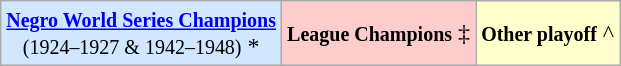<table class="wikitable">
<tr>
<td align="center" bgcolor="#D0E7FF"><small><strong><a href='#'>Negro World Series Champions</a></strong><br>(1924–1927 & 1942–1948)</small> *</td>
<td align="center" bgcolor="#FFCCCC"><small><strong>League Champions</strong></small> ‡</td>
<td align="center" bgcolor="#FFFFCC"><small><strong>Other playoff</strong></small> ^</td>
</tr>
</table>
